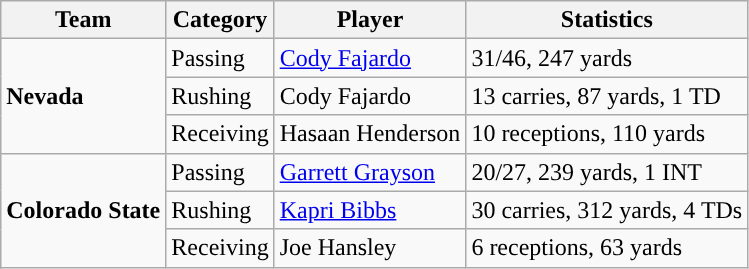<table class="wikitable" style="float: left;">
<tr>
<th>Team</th>
<th>Category</th>
<th>Player</th>
<th>Statistics</th>
</tr>
<tr>
<td rowspan=3><strong>Nevada</strong></td>
<td>Passing</td>
<td><a href='#'>Cody Fajardo</a></td>
<td>31/46, 247 yards</td>
</tr>
<tr>
<td>Rushing</td>
<td>Cody Fajardo</td>
<td>13 carries, 87 yards, 1 TD</td>
</tr>
<tr>
<td>Receiving</td>
<td>Hasaan Henderson</td>
<td>10 receptions, 110 yards</td>
</tr>
<tr>
<td rowspan=3><strong>Colorado State</strong></td>
<td>Passing</td>
<td><a href='#'>Garrett Grayson</a></td>
<td>20/27, 239 yards, 1 INT</td>
</tr>
<tr>
<td>Rushing</td>
<td><a href='#'>Kapri Bibbs</a></td>
<td>30 carries, 312 yards, 4 TDs</td>
</tr>
<tr>
<td>Receiving</td>
<td>Joe Hansley</td>
<td>6 receptions, 63 yards</td>
</tr>
</table>
